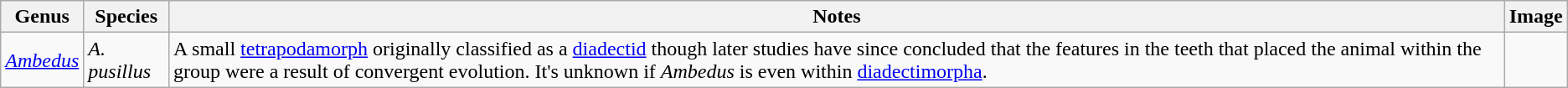<table class="wikitable">
<tr>
<th>Genus</th>
<th>Species</th>
<th>Notes</th>
<th>Image</th>
</tr>
<tr>
<td><em><a href='#'>Ambedus</a></em></td>
<td><em>A. pusillus</em></td>
<td>A small <a href='#'>tetrapodamorph</a> originally classified as a <a href='#'>diadectid</a> though later studies have since concluded that the features in the teeth that placed the animal within the group were a result of convergent evolution. It's unknown if <em>Ambedus</em> is even within <a href='#'>diadectimorpha</a>.</td>
<td></td>
</tr>
</table>
